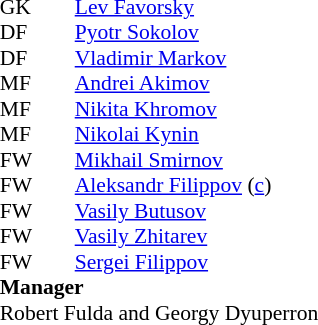<table cellspacing="0" cellpadding="0" style="font-size:90%; margin:0.2em auto;">
<tr>
<th width="25"></th>
<th width="25"></th>
</tr>
<tr>
<td>GK</td>
<td></td>
<td><a href='#'>Lev Favorsky</a></td>
</tr>
<tr>
<td>DF</td>
<td></td>
<td><a href='#'>Pyotr Sokolov</a></td>
</tr>
<tr>
<td>DF</td>
<td></td>
<td><a href='#'>Vladimir Markov</a></td>
</tr>
<tr>
<td>MF</td>
<td></td>
<td><a href='#'>Andrei Akimov</a></td>
</tr>
<tr>
<td>MF</td>
<td></td>
<td><a href='#'>Nikita Khromov</a></td>
</tr>
<tr>
<td>MF</td>
<td></td>
<td><a href='#'>Nikolai Kynin</a></td>
</tr>
<tr>
<td>FW</td>
<td></td>
<td><a href='#'>Mikhail Smirnov</a></td>
</tr>
<tr>
<td>FW</td>
<td></td>
<td><a href='#'>Aleksandr Filippov</a> (<a href='#'>c</a>)</td>
</tr>
<tr>
<td>FW</td>
<td></td>
<td><a href='#'>Vasily Butusov</a></td>
</tr>
<tr>
<td>FW</td>
<td></td>
<td><a href='#'>Vasily Zhitarev</a></td>
</tr>
<tr>
<td>FW</td>
<td></td>
<td><a href='#'>Sergei Filippov</a></td>
</tr>
<tr>
<td colspan=3><strong>Manager</strong></td>
</tr>
<tr>
<td colspan=4> Robert Fulda and Georgy Dyuperron</td>
</tr>
</table>
